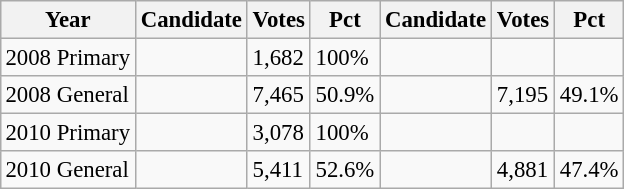<table class="wikitable" style="margin:0.5em ; font-size:95%">
<tr>
<th>Year</th>
<th>Candidate</th>
<th>Votes</th>
<th>Pct</th>
<th>Candidate</th>
<th>Votes</th>
<th>Pct</th>
</tr>
<tr>
<td>2008 Primary</td>
<td></td>
<td>1,682</td>
<td>100%</td>
<td></td>
<td></td>
<td></td>
</tr>
<tr>
<td>2008 General</td>
<td></td>
<td>7,465</td>
<td>50.9%</td>
<td></td>
<td>7,195</td>
<td>49.1%</td>
</tr>
<tr>
<td>2010 Primary</td>
<td></td>
<td>3,078</td>
<td>100%</td>
<td></td>
<td></td>
<td></td>
</tr>
<tr>
<td>2010 General</td>
<td></td>
<td>5,411</td>
<td>52.6%</td>
<td></td>
<td>4,881</td>
<td>47.4%</td>
</tr>
</table>
